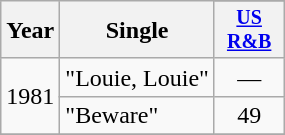<table class="wikitable" style="text-align:center;">
<tr>
<th rowspan="2">Year</th>
<th rowspan="2">Single</th>
</tr>
<tr style="font-size:smaller;">
<th width="40"><a href='#'>US<br>R&B</a></th>
</tr>
<tr>
<td rowspan="2">1981</td>
<td align="left">"Louie, Louie"</td>
<td>—</td>
</tr>
<tr>
<td align="left">"Beware"</td>
<td>49</td>
</tr>
<tr>
</tr>
</table>
